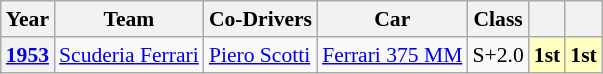<table class="wikitable" style="text-align:center; font-size:90%">
<tr>
<th>Year</th>
<th>Team</th>
<th>Co-Drivers</th>
<th>Car</th>
<th>Class</th>
<th></th>
<th></th>
</tr>
<tr>
<th><a href='#'>1953</a></th>
<td align="left"nowrap> <a href='#'>Scuderia Ferrari</a></td>
<td align="left"nowrap> <a href='#'>Piero Scotti</a></td>
<td align="left"nowrap><a href='#'>Ferrari 375 MM</a></td>
<td>S+2.0</td>
<td style="background:#ffffbf;"><strong>1st</strong></td>
<td style="background:#ffffbf;"><strong>1st</strong></td>
</tr>
</table>
